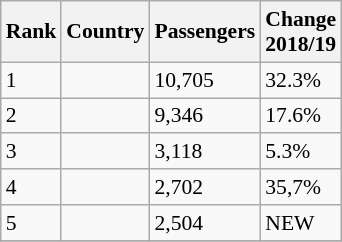<table class="wikitable" style="font-size: 90%" width=align=>
<tr>
<th>Rank</th>
<th>Country</th>
<th>Passengers</th>
<th>Change<br>2018/19</th>
</tr>
<tr>
<td>1</td>
<td></td>
<td>10,705</td>
<td>32.3%</td>
</tr>
<tr>
<td>2</td>
<td></td>
<td>9,346</td>
<td>17.6%</td>
</tr>
<tr>
<td>3</td>
<td></td>
<td>3,118</td>
<td>5.3%</td>
</tr>
<tr>
<td>4</td>
<td></td>
<td>2,702</td>
<td>35,7%</td>
</tr>
<tr>
<td>5</td>
<td></td>
<td>2,504</td>
<td>NEW</td>
</tr>
<tr>
</tr>
</table>
